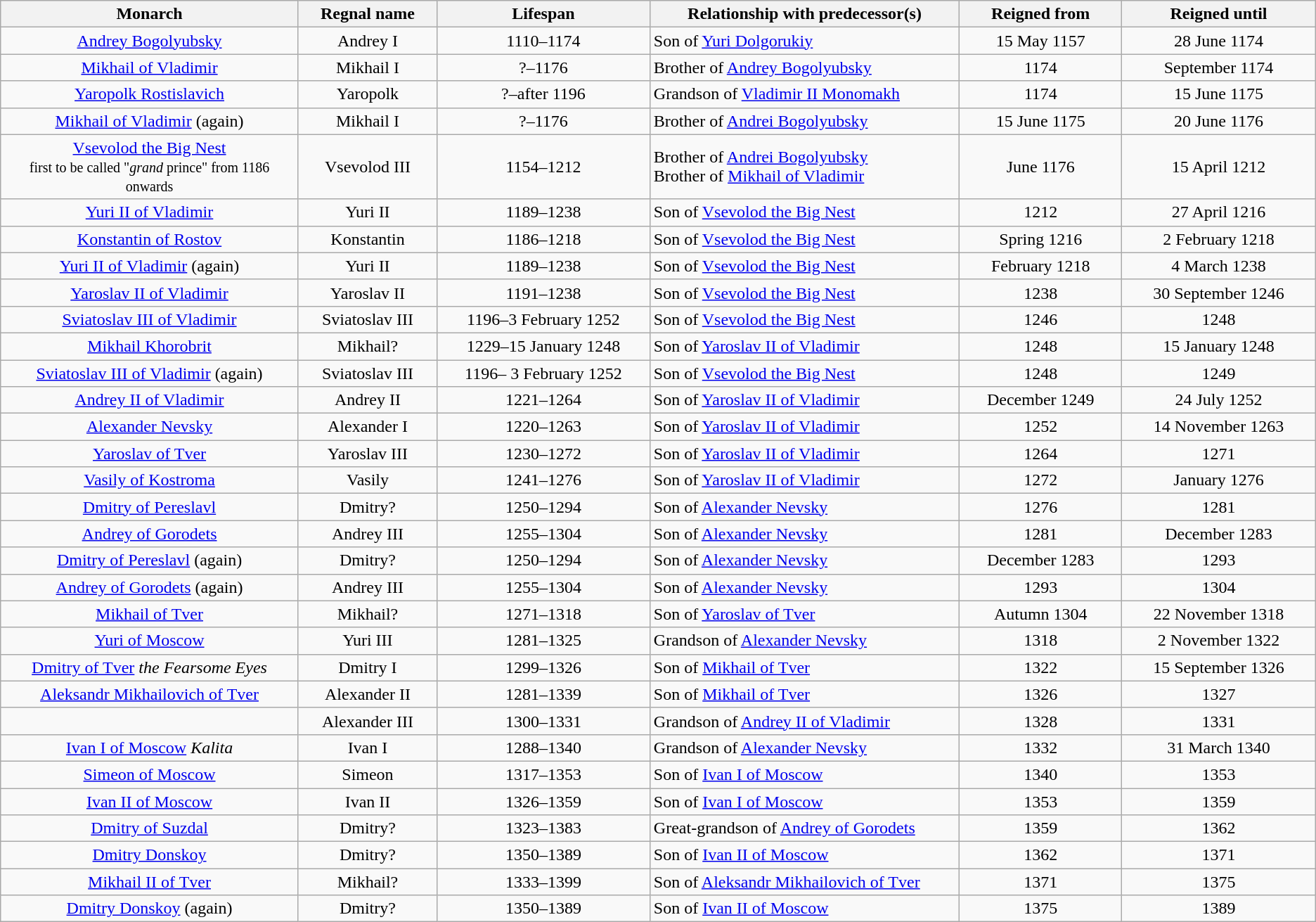<table width=auto class="wikitable sortable">
<tr>
<th width=7%>Monarch</th>
<th width=2%>Regnal name</th>
<th width=5%>Lifespan</th>
<th width=7%>Relationship with predecessor(s)</th>
<th width=3%>Reigned from</th>
<th width=4%>Reigned until</th>
</tr>
<tr>
<td align="center"><a href='#'>Andrey Bogolyubsky</a></td>
<td align="center">Andrey I</td>
<td align="center">1110–1174</td>
<td>Son of <a href='#'>Yuri Dolgorukiy</a></td>
<td align="center">15 May 1157</td>
<td align="center">28 June 1174</td>
</tr>
<tr>
<td align="center"><a href='#'>Mikhail of Vladimir</a></td>
<td align="center">Mikhail I</td>
<td align="center">?–1176</td>
<td>Brother of <a href='#'>Andrey Bogolyubsky</a></td>
<td align="center">1174</td>
<td align="center">September 1174</td>
</tr>
<tr>
<td align="center"><a href='#'>Yaropolk Rostislavich</a></td>
<td align="center">Yaropolk</td>
<td align="center">?–after 1196</td>
<td>Grandson of <a href='#'>Vladimir II Monomakh</a></td>
<td align="center">1174</td>
<td align="center">15 June 1175</td>
</tr>
<tr>
<td align="center"><a href='#'>Mikhail of Vladimir</a> (again)</td>
<td align="center">Mikhail I</td>
<td align="center">?–1176</td>
<td>Brother of <a href='#'>Andrei Bogolyubsky</a></td>
<td align="center">15 June 1175</td>
<td align="center">20 June 1176</td>
</tr>
<tr>
<td align="center"><a href='#'>Vsevolod the Big Nest</a><br><small>first to be called "<em>grand</em> prince" from 1186 onwards</small></td>
<td align="center">Vsevolod III</td>
<td align="center">1154–1212</td>
<td>Brother of <a href='#'>Andrei Bogolyubsky</a><br>Brother of <a href='#'>Mikhail of Vladimir</a></td>
<td align="center">June 1176</td>
<td align="center">15 April 1212</td>
</tr>
<tr>
<td align="center"><a href='#'>Yuri II of Vladimir</a></td>
<td align="center">Yuri II</td>
<td align="center">1189–1238</td>
<td>Son of <a href='#'>Vsevolod the Big Nest</a></td>
<td align="center">1212</td>
<td align="center">27 April 1216</td>
</tr>
<tr>
<td align="center"><a href='#'>Konstantin of Rostov</a></td>
<td align="center">Konstantin</td>
<td align="center">1186–1218</td>
<td>Son of <a href='#'>Vsevolod the Big Nest</a></td>
<td align="center">Spring 1216</td>
<td align="center">2 February 1218</td>
</tr>
<tr>
<td align="center"><a href='#'>Yuri II of Vladimir</a> (again)</td>
<td align="center">Yuri II</td>
<td align="center">1189–1238</td>
<td>Son of <a href='#'>Vsevolod the Big Nest</a></td>
<td align="center">February 1218</td>
<td align="center">4 March 1238</td>
</tr>
<tr>
<td align="center"><a href='#'>Yaroslav II of Vladimir</a></td>
<td align="center">Yaroslav II</td>
<td align="center">1191–1238</td>
<td>Son of <a href='#'>Vsevolod the Big Nest</a></td>
<td align="center">1238</td>
<td align="center">30 September 1246</td>
</tr>
<tr>
<td align="center"><a href='#'>Sviatoslav III of Vladimir</a></td>
<td align="center">Sviatoslav III</td>
<td align="center">1196–3 February 1252</td>
<td>Son of <a href='#'>Vsevolod the Big Nest</a></td>
<td align="center">1246</td>
<td align="center">1248</td>
</tr>
<tr>
<td align="center"><a href='#'>Mikhail Khorobrit</a></td>
<td align="center">Mikhail?</td>
<td align="center">1229–15 January 1248</td>
<td>Son of <a href='#'>Yaroslav II of Vladimir</a></td>
<td align="center">1248</td>
<td align="center">15 January 1248</td>
</tr>
<tr>
<td align="center"><a href='#'>Sviatoslav III of Vladimir</a> (again)</td>
<td align="center">Sviatoslav III</td>
<td align="center">1196– 3 February 1252</td>
<td>Son of <a href='#'>Vsevolod the Big Nest</a></td>
<td align="center">1248</td>
<td align="center">1249</td>
</tr>
<tr>
<td align="center"><a href='#'>Andrey II of Vladimir</a></td>
<td align="center">Andrey II</td>
<td align="center">1221–1264</td>
<td>Son of <a href='#'>Yaroslav II of Vladimir</a></td>
<td align="center">December 1249</td>
<td align="center">24 July 1252</td>
</tr>
<tr>
<td align="center"><a href='#'>Alexander Nevsky</a></td>
<td align="center">Alexander I</td>
<td align="center">1220–1263</td>
<td>Son of <a href='#'>Yaroslav II of Vladimir</a></td>
<td align="center">1252</td>
<td align="center">14 November 1263</td>
</tr>
<tr>
<td align="center"><a href='#'>Yaroslav of Tver</a></td>
<td align="center">Yaroslav III</td>
<td align="center">1230–1272</td>
<td>Son of <a href='#'>Yaroslav II of Vladimir</a></td>
<td align="center">1264</td>
<td align="center">1271</td>
</tr>
<tr>
<td align="center"><a href='#'>Vasily of Kostroma</a></td>
<td align="center">Vasily</td>
<td align="center">1241–1276</td>
<td>Son of <a href='#'>Yaroslav II of Vladimir</a></td>
<td align="center">1272</td>
<td align="center">January 1276</td>
</tr>
<tr>
<td align="center"><a href='#'>Dmitry of Pereslavl</a></td>
<td align="center">Dmitry?</td>
<td align="center">1250–1294</td>
<td>Son of <a href='#'>Alexander Nevsky</a></td>
<td align="center">1276</td>
<td align="center">1281</td>
</tr>
<tr>
<td align="center"><a href='#'>Andrey of Gorodets</a></td>
<td align="center">Andrey III</td>
<td align="center">1255–1304</td>
<td>Son of <a href='#'>Alexander Nevsky</a></td>
<td align="center">1281</td>
<td align="center">December 1283</td>
</tr>
<tr>
<td align="center"><a href='#'>Dmitry of Pereslavl</a> (again)</td>
<td align="center">Dmitry?</td>
<td align="center">1250–1294</td>
<td>Son of <a href='#'>Alexander Nevsky</a></td>
<td align="center">December 1283</td>
<td align="center">1293</td>
</tr>
<tr>
<td align="center"><a href='#'>Andrey of Gorodets</a> (again)</td>
<td align="center">Andrey III</td>
<td align="center">1255–1304</td>
<td>Son of <a href='#'>Alexander Nevsky</a></td>
<td align="center">1293</td>
<td align="center">1304</td>
</tr>
<tr>
<td align="center"><a href='#'>Mikhail of Tver</a></td>
<td align="center">Mikhail?</td>
<td align="center">1271–1318</td>
<td>Son of <a href='#'>Yaroslav of Tver</a></td>
<td align="center">Autumn 1304</td>
<td align="center">22 November 1318</td>
</tr>
<tr>
<td align="center"><a href='#'>Yuri of Moscow</a></td>
<td align="center">Yuri III</td>
<td align="center">1281–1325</td>
<td>Grandson of <a href='#'>Alexander Nevsky</a></td>
<td align="center">1318</td>
<td align="center">2 November 1322</td>
</tr>
<tr>
<td align="center"><a href='#'>Dmitry of Tver</a> <em>the Fearsome Eyes</em></td>
<td align="center">Dmitry I</td>
<td align="center">1299–1326</td>
<td>Son of <a href='#'>Mikhail of Tver</a></td>
<td align="center">1322</td>
<td align="center">15 September 1326</td>
</tr>
<tr>
<td align="center"><a href='#'>Aleksandr Mikhailovich of Tver</a></td>
<td align="center">Alexander II</td>
<td align="center">1281–1339</td>
<td>Son of <a href='#'>Mikhail of Tver</a></td>
<td align="center">1326</td>
<td align="center">1327</td>
</tr>
<tr>
<td align="center"></td>
<td align="center">Alexander III</td>
<td align="center"> 1300–1331</td>
<td>Grandson of <a href='#'>Andrey II of Vladimir</a></td>
<td align="center">1328</td>
<td align="center">1331</td>
</tr>
<tr>
<td align="center"><a href='#'>Ivan I of Moscow</a> <em>Kalita</em></td>
<td align="center">Ivan I</td>
<td align="center">1288–1340</td>
<td>Grandson of <a href='#'>Alexander Nevsky</a></td>
<td align="center">1332</td>
<td align="center">31 March 1340</td>
</tr>
<tr>
<td align="center"><a href='#'>Simeon of Moscow</a></td>
<td align="center">Simeon</td>
<td align="center">1317–1353</td>
<td>Son of <a href='#'>Ivan I of Moscow</a></td>
<td align="center">1340</td>
<td align="center">1353</td>
</tr>
<tr>
<td align="center"><a href='#'>Ivan II of Moscow</a></td>
<td align="center">Ivan II</td>
<td align="center">1326–1359</td>
<td>Son of <a href='#'>Ivan I of Moscow</a></td>
<td align="center">1353</td>
<td align="center">1359</td>
</tr>
<tr>
<td align="center"><a href='#'>Dmitry of Suzdal</a></td>
<td align="center">Dmitry?</td>
<td align="center">1323–1383</td>
<td>Great-grandson of <a href='#'>Andrey of Gorodets</a></td>
<td align="center">1359</td>
<td align="center">1362</td>
</tr>
<tr>
<td align="center"><a href='#'>Dmitry Donskoy</a></td>
<td align="center">Dmitry?</td>
<td align="center">1350–1389</td>
<td>Son of <a href='#'>Ivan II of Moscow</a></td>
<td align="center">1362</td>
<td align="center">1371</td>
</tr>
<tr>
<td align="center"><a href='#'>Mikhail II of Tver</a></td>
<td align="center">Mikhail?</td>
<td align="center">1333–1399</td>
<td>Son of <a href='#'>Aleksandr Mikhailovich of Tver</a></td>
<td align="center">1371</td>
<td align="center">1375</td>
</tr>
<tr>
<td align="center"><a href='#'>Dmitry Donskoy</a> (again)</td>
<td align="center">Dmitry?</td>
<td align="center">1350–1389</td>
<td>Son of <a href='#'>Ivan II of Moscow</a></td>
<td align="center">1375</td>
<td align="center">1389</td>
</tr>
</table>
